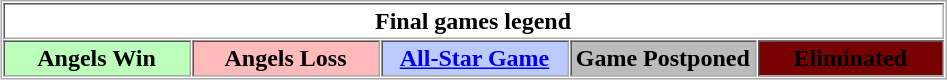<table align="center" border="1" cellpadding="2" cellspacing="1" style="border:1px solid #aaa">
<tr>
<th colspan="5">Final games legend</th>
</tr>
<tr>
<th bgcolor="bbffbb" width="119px">Angels Win</th>
<th bgcolor="ffbbbb" width="119px">Angels Loss</th>
<th bgcolor="bbcaff" width="119px"><a href='#'>All-Star Game</a></th>
<th bgcolor="bbbbbb" width="118px">Game Postponed</th>
<th bgcolor="780000" width="118px"><span>Eliminated</span></th>
</tr>
</table>
